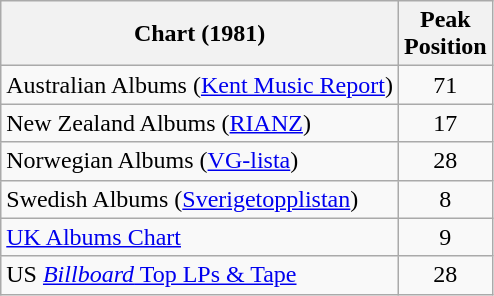<table class="wikitable sortable plainrowheaders">
<tr>
<th scope="col">Chart (1981)</th>
<th scope="col">Peak<br>Position</th>
</tr>
<tr>
<td scope="row">Australian Albums (<a href='#'>Kent Music Report</a>)</td>
<td align="center">71</td>
</tr>
<tr>
<td scope="row">New Zealand Albums (<a href='#'>RIANZ</a>)</td>
<td align="center">17</td>
</tr>
<tr>
<td scope="row">Norwegian Albums (<a href='#'>VG-lista</a>)</td>
<td align="center">28</td>
</tr>
<tr>
<td scope="row">Swedish Albums (<a href='#'>Sverigetopplistan</a>)</td>
<td align="center">8</td>
</tr>
<tr>
<td scope="row"><a href='#'>UK Albums Chart</a></td>
<td align="center">9</td>
</tr>
<tr>
<td scope="row">US <a href='#'><em>Billboard</em> Top LPs & Tape</a></td>
<td align="center">28</td>
</tr>
</table>
